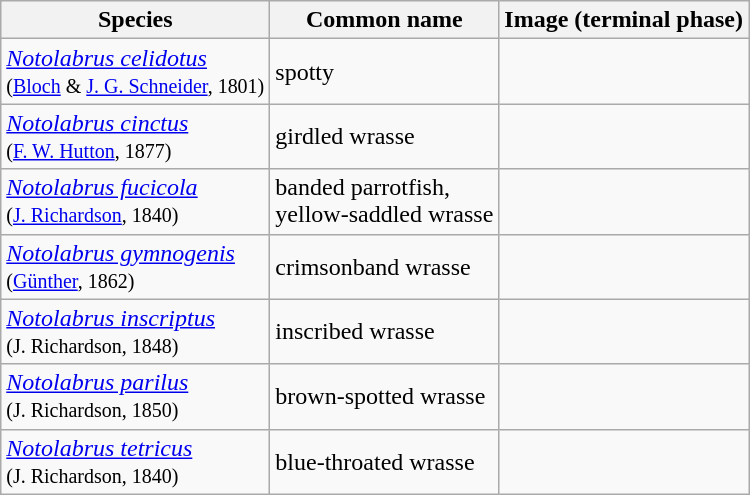<table class="wikitable">
<tr>
<th>Species</th>
<th>Common name</th>
<th>Image (terminal phase)</th>
</tr>
<tr>
<td><em><a href='#'>Notolabrus celidotus</a></em><br><small>(<a href='#'>Bloch</a> & <a href='#'>J. G. Schneider</a>, 1801)</small></td>
<td>spotty</td>
<td></td>
</tr>
<tr>
<td><em><a href='#'>Notolabrus cinctus</a></em><br><small>(<a href='#'>F. W. Hutton</a>, 1877)</small></td>
<td>girdled wrasse</td>
<td></td>
</tr>
<tr>
<td><em><a href='#'>Notolabrus fucicola</a></em><br><small>(<a href='#'>J. Richardson</a>, 1840)</small></td>
<td>banded parrotfish,<br>yellow-saddled wrasse</td>
<td></td>
</tr>
<tr>
<td><em><a href='#'>Notolabrus gymnogenis</a></em><br><small>(<a href='#'>Günther</a>, 1862)</small></td>
<td>crimsonband wrasse</td>
<td></td>
</tr>
<tr>
<td><em><a href='#'>Notolabrus inscriptus</a></em><br><small>(J. Richardson, 1848)</small></td>
<td>inscribed wrasse</td>
<td></td>
</tr>
<tr>
<td><em><a href='#'>Notolabrus parilus</a></em><br><small>(J. Richardson, 1850)</small></td>
<td>brown-spotted wrasse</td>
<td></td>
</tr>
<tr>
<td><em><a href='#'>Notolabrus tetricus</a></em><br><small>(J. Richardson, 1840)</small></td>
<td>blue-throated wrasse</td>
<td></td>
</tr>
</table>
